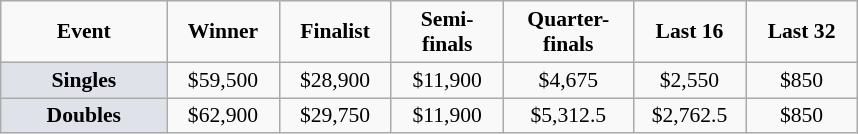<table class="wikitable" style="font-size:90%; text-align:center">
<tr>
<td width="104px"><strong>Event</strong></td>
<td width="68px"><strong>Winner</strong></td>
<td width="68px"><strong>Finalist</strong></td>
<td width="68px"><strong>Semi-finals</strong></td>
<td width="80px"><strong>Quarter-finals</strong></td>
<td width="68px"><strong>Last 16</strong></td>
<td width="68px"><strong>Last 32</strong></td>
</tr>
<tr>
<td bgcolor="#dfe2e9"><strong>Singles</strong></td>
<td>$59,500</td>
<td>$28,900</td>
<td>$11,900</td>
<td>$4,675</td>
<td>$2,550</td>
<td>$850</td>
</tr>
<tr>
<td bgcolor="#dfe2e9"><strong>Doubles</strong></td>
<td>$62,900</td>
<td>$29,750</td>
<td>$11,900</td>
<td>$5,312.5</td>
<td>$2,762.5</td>
<td>$850</td>
</tr>
</table>
